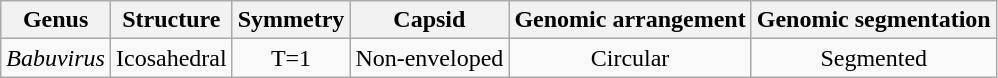<table class="wikitable sortable" style="text-align:center">
<tr>
<th>Genus</th>
<th>Structure</th>
<th>Symmetry</th>
<th>Capsid</th>
<th>Genomic arrangement</th>
<th>Genomic segmentation</th>
</tr>
<tr>
<td><em>Babuvirus</em></td>
<td>Icosahedral</td>
<td>T=1</td>
<td>Non-enveloped</td>
<td>Circular</td>
<td>Segmented</td>
</tr>
</table>
